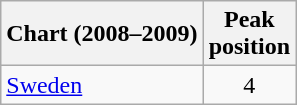<table class="wikitable">
<tr>
<th>Chart (2008–2009)</th>
<th>Peak<br>position</th>
</tr>
<tr>
<td><a href='#'>Sweden</a></td>
<td align="center">4</td>
</tr>
</table>
